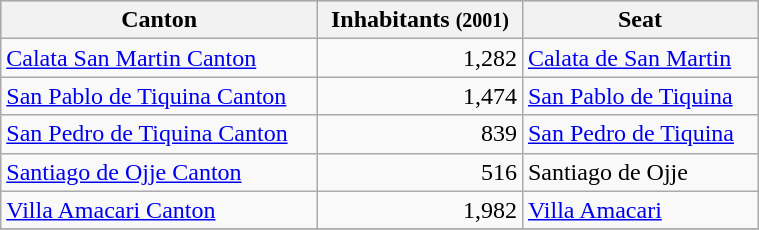<table class="wikitable" border="1" style="width:40%;" border="1">
<tr bgcolor=silver>
<th><strong>Canton</strong></th>
<th><strong>Inhabitants <small>(2001)</small></strong></th>
<th><strong>Seat</strong></th>
</tr>
<tr>
<td><a href='#'>Calata San Martin Canton</a></td>
<td align="right">1,282</td>
<td><a href='#'>Calata de San Martin</a></td>
</tr>
<tr>
<td><a href='#'>San Pablo de Tiquina Canton</a></td>
<td align="right">1,474</td>
<td><a href='#'>San Pablo de Tiquina</a></td>
</tr>
<tr>
<td><a href='#'>San Pedro de Tiquina Canton</a></td>
<td align="right">839</td>
<td><a href='#'>San Pedro de Tiquina</a></td>
</tr>
<tr>
<td><a href='#'>Santiago de Ojje Canton</a></td>
<td align="right">516</td>
<td>Santiago de Ojje</td>
</tr>
<tr>
<td><a href='#'>Villa Amacari Canton</a></td>
<td align="right">1,982</td>
<td><a href='#'>Villa Amacari</a></td>
</tr>
<tr>
</tr>
</table>
